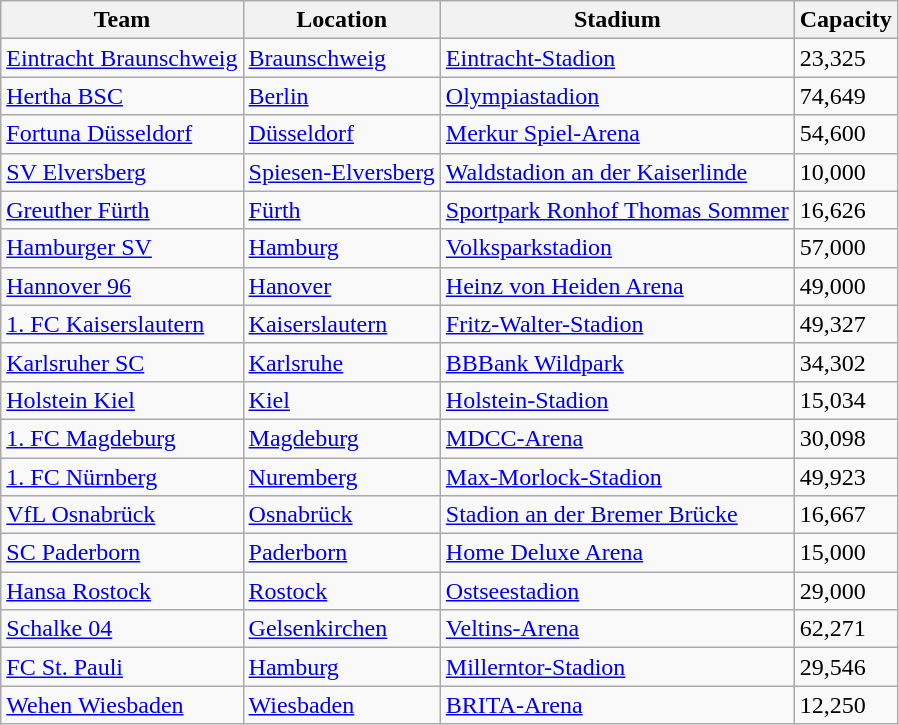<table class="wikitable sortable" style="text-align:left;">
<tr>
<th>Team</th>
<th>Location</th>
<th>Stadium</th>
<th>Capacity</th>
</tr>
<tr>
<td data-sort-value="Braunschweig"><a href='#'>Eintracht Braunschweig</a></td>
<td><a href='#'>Braunschweig</a></td>
<td><a href='#'>Eintracht-Stadion</a></td>
<td>23,325</td>
</tr>
<tr>
<td data-sort-value="Berlin, Hertha"><a href='#'>Hertha BSC</a></td>
<td><a href='#'>Berlin</a></td>
<td><a href='#'>Olympiastadion</a></td>
<td>74,649</td>
</tr>
<tr>
<td data-sort-value="Düsseldorf"><a href='#'>Fortuna Düsseldorf</a></td>
<td><a href='#'>Düsseldorf</a></td>
<td><a href='#'>Merkur Spiel-Arena</a></td>
<td>54,600</td>
</tr>
<tr>
<td data-sort-value="Elversberg"><a href='#'>SV Elversberg</a></td>
<td><a href='#'>Spiesen-Elversberg</a></td>
<td><a href='#'>Waldstadion an der Kaiserlinde</a></td>
<td>10,000</td>
</tr>
<tr>
<td data-sort-value="Furth"><a href='#'>Greuther Fürth</a></td>
<td><a href='#'>Fürth</a></td>
<td><a href='#'>Sportpark Ronhof Thomas Sommer</a></td>
<td>16,626</td>
</tr>
<tr>
<td data-sort-value="Hamburg"><a href='#'>Hamburger SV</a></td>
<td><a href='#'>Hamburg</a></td>
<td><a href='#'>Volksparkstadion</a></td>
<td>57,000</td>
</tr>
<tr>
<td data-sort-value="Hannover"><a href='#'>Hannover 96</a></td>
<td><a href='#'>Hanover</a></td>
<td><a href='#'>Heinz von Heiden Arena</a></td>
<td>49,000</td>
</tr>
<tr>
<td data-sort-value="Kaiserslautern"><a href='#'>1. FC Kaiserslautern</a></td>
<td><a href='#'>Kaiserslautern</a></td>
<td><a href='#'>Fritz-Walter-Stadion</a></td>
<td>49,327</td>
</tr>
<tr>
<td data-sort-value="Karlsruhe"><a href='#'>Karlsruher SC</a></td>
<td><a href='#'>Karlsruhe</a></td>
<td><a href='#'>BBBank Wildpark</a></td>
<td>34,302</td>
</tr>
<tr>
<td data-sort-value="Kiel"><a href='#'>Holstein Kiel</a></td>
<td><a href='#'>Kiel</a></td>
<td><a href='#'>Holstein-Stadion</a></td>
<td>15,034</td>
</tr>
<tr>
<td data-sort-value="Magdeburg"><a href='#'>1. FC Magdeburg</a></td>
<td><a href='#'>Magdeburg</a></td>
<td><a href='#'>MDCC-Arena</a></td>
<td>30,098</td>
</tr>
<tr>
<td data-sort-value="Nurnberg"><a href='#'>1. FC Nürnberg</a></td>
<td><a href='#'>Nuremberg</a></td>
<td><a href='#'>Max-Morlock-Stadion</a></td>
<td>49,923</td>
</tr>
<tr>
<td data-sort-value="Osnabruck"><a href='#'>VfL Osnabrück</a></td>
<td><a href='#'>Osnabrück</a></td>
<td><a href='#'>Stadion an der Bremer Brücke</a></td>
<td>16,667</td>
</tr>
<tr>
<td data-sort-value="Paderborn"><a href='#'>SC Paderborn</a></td>
<td><a href='#'>Paderborn</a></td>
<td><a href='#'>Home Deluxe Arena</a></td>
<td>15,000</td>
</tr>
<tr>
<td data-sort-value="Rostock"><a href='#'>Hansa Rostock</a></td>
<td><a href='#'>Rostock</a></td>
<td><a href='#'>Ostseestadion</a></td>
<td>29,000</td>
</tr>
<tr>
<td data-sort-value="Schalke"><a href='#'>Schalke 04</a></td>
<td><a href='#'>Gelsenkirchen</a></td>
<td><a href='#'>Veltins-Arena</a></td>
<td>62,271</td>
</tr>
<tr>
<td data-sort-value="St Pauli"><a href='#'>FC St. Pauli</a></td>
<td><a href='#'>Hamburg</a></td>
<td><a href='#'>Millerntor-Stadion</a></td>
<td>29,546</td>
</tr>
<tr>
<td data-sort-value="Wiesbaden"><a href='#'>Wehen Wiesbaden</a></td>
<td><a href='#'>Wiesbaden</a></td>
<td><a href='#'>BRITA-Arena</a></td>
<td>12,250</td>
</tr>
</table>
